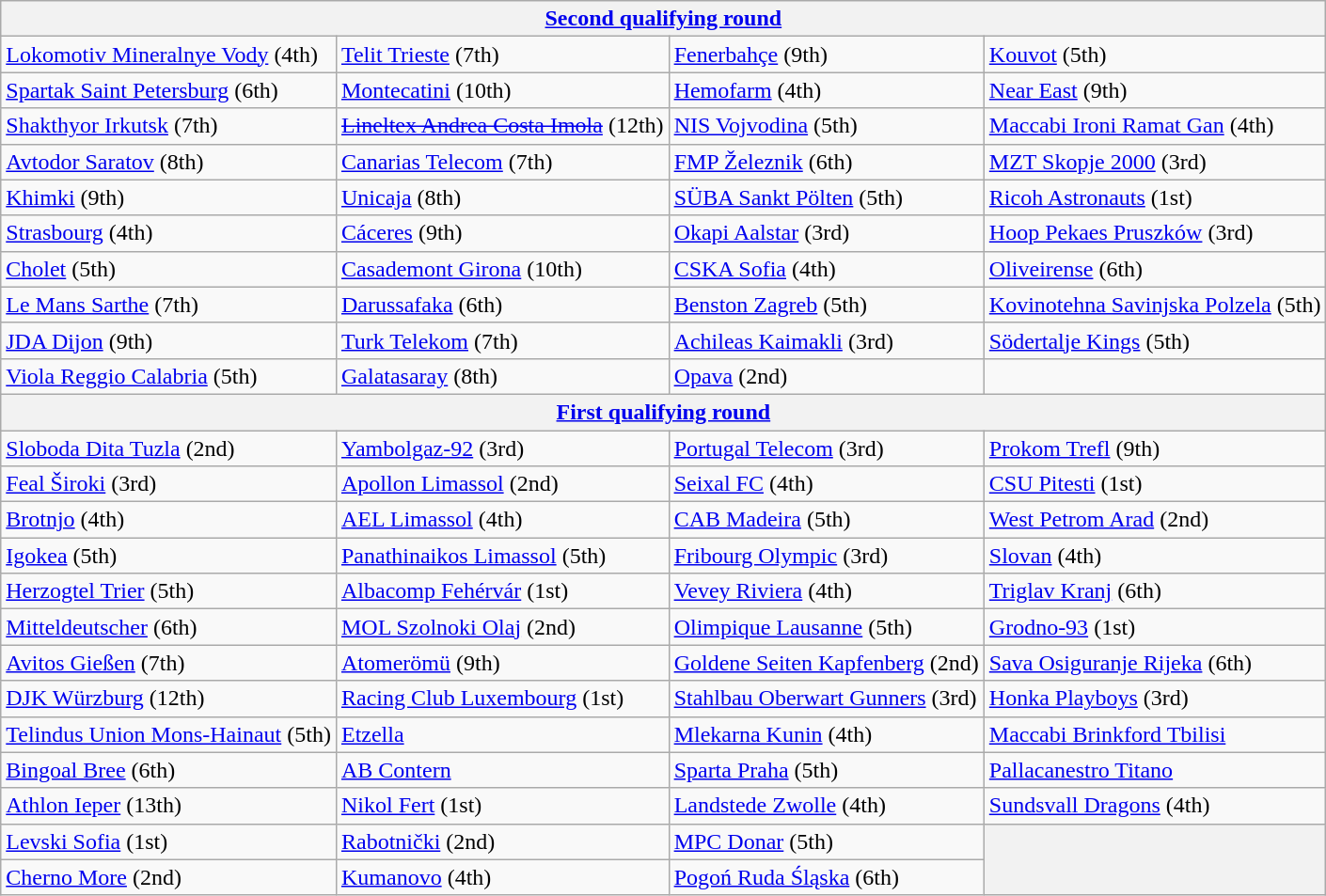<table class="wikitable" style="white-space: nowrap;">
<tr>
<th colspan=4><a href='#'>Second qualifying round</a></th>
</tr>
<tr>
<td width=210> <a href='#'>Lokomotiv Mineralnye Vody</a> (4th)</td>
<td width=210> <a href='#'>Telit Trieste</a> (7th)</td>
<td width=210> <a href='#'>Fenerbahçe</a> (9th)</td>
<td width=210> <a href='#'>Kouvot</a> (5th)</td>
</tr>
<tr>
<td width=210> <a href='#'>Spartak Saint Petersburg</a> (6th)</td>
<td width=210> <a href='#'>Montecatini</a> (10th)</td>
<td width=210> <a href='#'>Hemofarm</a> (4th)</td>
<td width=210> <a href='#'>Near East</a> (9th)</td>
</tr>
<tr>
<td width=210> <a href='#'>Shakthyor Irkutsk</a> (7th)</td>
<td width=210> <a href='#'><s>Lineltex Andrea Costa Imola</s></a> (12th)</td>
<td width=210> <a href='#'>NIS Vojvodina</a> (5th)</td>
<td width=210> <a href='#'>Maccabi Ironi Ramat Gan</a> (4th)</td>
</tr>
<tr>
<td width=210> <a href='#'>Avtodor Saratov</a> (8th)</td>
<td width=210> <a href='#'>Canarias Telecom</a> (7th)</td>
<td width=210> <a href='#'>FMP Železnik</a> (6th)</td>
<td width=210> <a href='#'>MZT Skopje 2000</a> (3rd)</td>
</tr>
<tr>
<td width=210> <a href='#'>Khimki</a> (9th)</td>
<td width=210> <a href='#'>Unicaja</a> (8th)</td>
<td width=210> <a href='#'>SÜBA Sankt Pölten</a> (5th)</td>
<td width=210> <a href='#'>Ricoh Astronauts</a> (1st)</td>
</tr>
<tr>
<td width=210> <a href='#'>Strasbourg</a> (4th)</td>
<td width=210> <a href='#'>Cáceres</a> (9th)</td>
<td width=210> <a href='#'>Okapi Aalstar</a> (3rd)</td>
<td width=210> <a href='#'>Hoop Pekaes Pruszków</a> (3rd)</td>
</tr>
<tr>
<td width=210> <a href='#'>Cholet</a> (5th)</td>
<td width=210> <a href='#'>Casademont Girona</a> (10th)</td>
<td width=210> <a href='#'>CSKA Sofia</a> (4th)</td>
<td width=210> <a href='#'>Oliveirense</a> (6th)</td>
</tr>
<tr>
<td width=210> <a href='#'>Le Mans Sarthe</a> (7th)</td>
<td width=210> <a href='#'>Darussafaka</a> (6th)</td>
<td width=210> <a href='#'>Benston Zagreb</a> (5th)</td>
<td width=210> <a href='#'>Kovinotehna Savinjska Polzela</a> (5th)</td>
</tr>
<tr>
<td width=210> <a href='#'>JDA Dijon</a> (9th)</td>
<td width=210> <a href='#'>Turk Telekom</a> (7th)</td>
<td width=210> <a href='#'>Achileas Kaimakli</a> (3rd)</td>
<td width=210> <a href='#'>Södertalje Kings</a> (5th)</td>
</tr>
<tr>
<td width=210> <a href='#'>Viola Reggio Calabria</a> (5th)</td>
<td width=210> <a href='#'>Galatasaray</a> (8th)</td>
<td width=210> <a href='#'>Opava</a> (2nd)</td>
<td></td>
</tr>
<tr>
<th colspan=4><a href='#'>First qualifying round</a></th>
</tr>
<tr>
<td width=210> <a href='#'>Sloboda Dita Tuzla</a> (2nd)</td>
<td width=210> <a href='#'>Yambolgaz-92</a> (3rd)</td>
<td width=210> <a href='#'>Portugal Telecom</a> (3rd)</td>
<td width=210> <a href='#'>Prokom Trefl</a> (9th)</td>
</tr>
<tr>
<td width=210> <a href='#'>Feal Široki</a> (3rd)</td>
<td width=210> <a href='#'>Apollon Limassol</a> (2nd)</td>
<td width=210> <a href='#'>Seixal FC</a> (4th)</td>
<td width=210> <a href='#'>CSU Pitesti</a> (1st)</td>
</tr>
<tr>
<td width=210> <a href='#'>Brotnjo</a> (4th)</td>
<td width=210> <a href='#'>AEL Limassol</a> (4th)</td>
<td width=210> <a href='#'>CAB Madeira</a> (5th)</td>
<td width=210> <a href='#'>West Petrom Arad</a> (2nd)</td>
</tr>
<tr>
<td width=210> <a href='#'>Igokea</a> (5th)</td>
<td width=210> <a href='#'>Panathinaikos Limassol</a> (5th)</td>
<td width=210> <a href='#'>Fribourg Olympic</a> (3rd)</td>
<td width=210> <a href='#'>Slovan</a> (4th)</td>
</tr>
<tr>
<td width=210> <a href='#'>Herzogtel Trier</a> (5th)</td>
<td width=210> <a href='#'>Albacomp Fehérvár</a> (1st)</td>
<td width=210> <a href='#'>Vevey Riviera</a> (4th)</td>
<td width=210> <a href='#'>Triglav Kranj</a> (6th)</td>
</tr>
<tr>
<td width=210> <a href='#'>Mitteldeutscher</a> (6th)</td>
<td width=210> <a href='#'>MOL Szolnoki Olaj</a> (2nd)</td>
<td width=210> <a href='#'>Olimpique Lausanne</a> (5th)</td>
<td width=210> <a href='#'>Grodno-93</a> (1st)</td>
</tr>
<tr>
<td width=210> <a href='#'>Avitos Gießen</a> (7th)</td>
<td width=210> <a href='#'>Atomerömü</a> (9th)</td>
<td width=210> <a href='#'>Goldene Seiten Kapfenberg</a> (2nd)</td>
<td width=210> <a href='#'>Sava Osiguranje Rijeka</a> (6th)</td>
</tr>
<tr>
<td width=210> <a href='#'>DJK Würzburg</a> (12th)</td>
<td width=210> <a href='#'>Racing Club Luxembourg</a> (1st)</td>
<td width=210> <a href='#'>Stahlbau Oberwart Gunners</a> (3rd)</td>
<td width=210> <a href='#'>Honka Playboys</a> (3rd)</td>
</tr>
<tr>
<td width=210> <a href='#'>Telindus Union Mons-Hainaut</a> (5th)</td>
<td width=210> <a href='#'>Etzella</a></td>
<td width=210> <a href='#'>Mlekarna Kunin</a> (4th)</td>
<td width=210> <a href='#'>Maccabi Brinkford Tbilisi</a></td>
</tr>
<tr>
<td width=210> <a href='#'>Bingoal Bree</a> (6th)</td>
<td width=210> <a href='#'>AB Contern</a></td>
<td width=210> <a href='#'>Sparta Praha</a> (5th)</td>
<td width=210> <a href='#'>Pallacanestro Titano</a></td>
</tr>
<tr>
<td width=210> <a href='#'>Athlon Ieper</a> (13th)</td>
<td width=210> <a href='#'>Nikol Fert</a> (1st)</td>
<td width=210> <a href='#'>Landstede Zwolle</a> (4th)</td>
<td width=210> <a href='#'>Sundsvall Dragons</a> (4th)</td>
</tr>
<tr>
<td width=210> <a href='#'>Levski Sofia</a> (1st)</td>
<td width=210> <a href='#'>Rabotnički</a> (2nd)</td>
<td width=210> <a href='#'>MPC Donar</a> (5th)</td>
<th rowspan=2></th>
</tr>
<tr>
<td width=210> <a href='#'>Cherno More</a> (2nd)</td>
<td width=210> <a href='#'>Kumanovo</a> (4th)</td>
<td width=210> <a href='#'>Pogoń Ruda Śląska</a> (6th)</td>
</tr>
</table>
